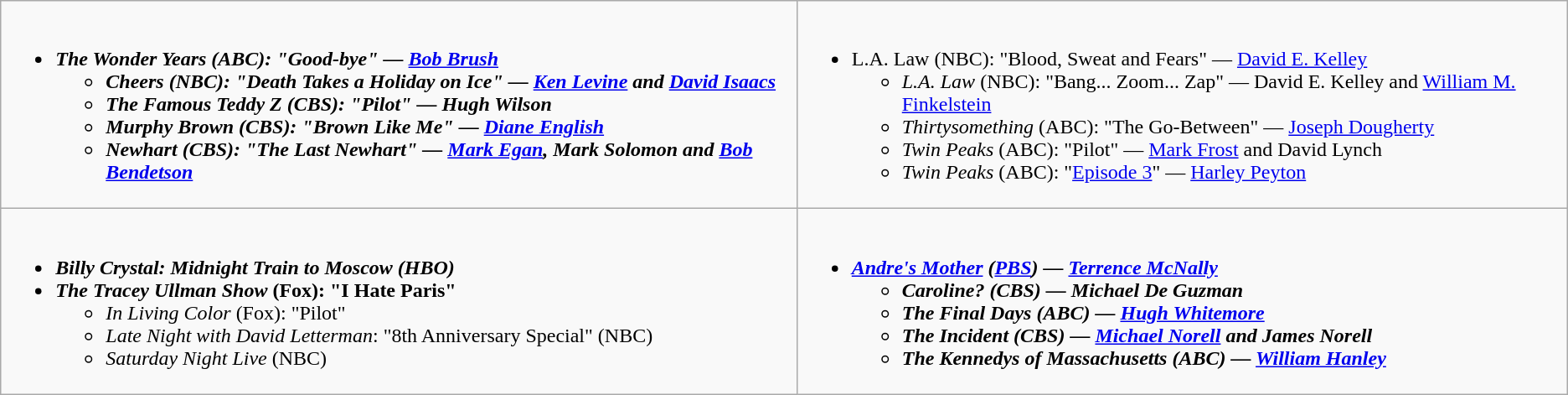<table class="wikitable">
<tr>
<td style="vertical-align:top;"><br><ul><li><strong><em>The Wonder Years<em> (ABC): "Good-bye" — <a href='#'>Bob Brush</a><strong><ul><li></em>Cheers<em> (NBC): "Death Takes a Holiday on Ice" — <a href='#'>Ken Levine</a> and <a href='#'>David Isaacs</a></li><li></em>The Famous Teddy Z<em> (CBS): "Pilot" — Hugh Wilson</li><li></em>Murphy Brown<em> (CBS): "Brown Like Me" — <a href='#'>Diane English</a></li><li></em>Newhart<em> (CBS): "The Last Newhart" — <a href='#'>Mark Egan</a>, Mark Solomon and <a href='#'>Bob Bendetson</a></li></ul></li></ul></td>
<td style="vertical-align:top;"><br><ul><li></em></strong>L.A. Law</em> (NBC): "Blood, Sweat and Fears" — <a href='#'>David E. Kelley</a></strong><ul><li><em>L.A. Law</em> (NBC): "Bang... Zoom... Zap" — David E. Kelley and <a href='#'>William M. Finkelstein</a></li><li><em>Thirtysomething</em> (ABC): "The Go-Between" — <a href='#'>Joseph Dougherty</a></li><li><em>Twin Peaks</em> (ABC): "Pilot" — <a href='#'>Mark Frost</a> and David Lynch</li><li><em>Twin Peaks</em> (ABC): "<a href='#'>Episode 3</a>" — <a href='#'>Harley Peyton</a></li></ul></li></ul></td>
</tr>
<tr>
<td style="vertical-align:top;"><br><ul><li><strong><em>Billy Crystal: Midnight Train to Moscow<em> (HBO)<strong></li><li></em></strong>The Tracey Ullman Show</em> (Fox): "I Hate Paris"</strong><ul><li><em>In Living Color</em> (Fox): "Pilot"</li><li><em>Late Night with David Letterman</em>: "8th Anniversary Special" (NBC)</li><li><em>Saturday Night Live</em> (NBC)</li></ul></li></ul></td>
<td style="vertical-align:top;"><br><ul><li><strong><em><a href='#'>Andre's Mother</a><em> (<a href='#'>PBS</a>) — <a href='#'>Terrence McNally</a><strong><ul><li></em>Caroline?<em> (CBS) — Michael De Guzman</li><li></em>The Final Days<em> (ABC) — <a href='#'>Hugh Whitemore</a></li><li></em>The Incident<em> (CBS) — <a href='#'>Michael Norell</a> and James Norell</li><li></em>The Kennedys of Massachusetts<em> (ABC) — <a href='#'>William Hanley</a></li></ul></li></ul></td>
</tr>
</table>
